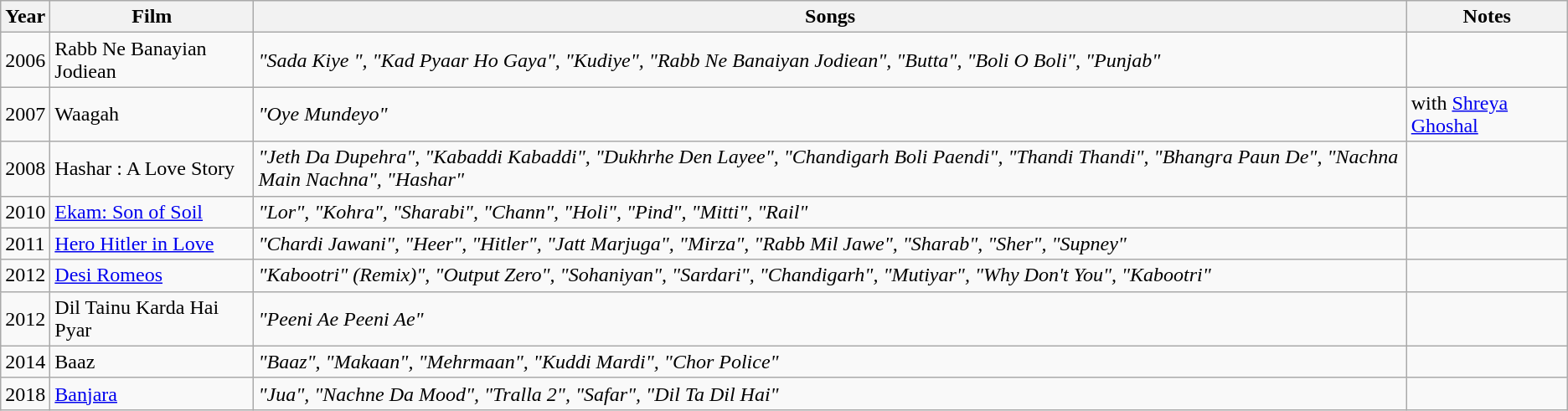<table class="wikitable">
<tr>
<th>Year</th>
<th>Film</th>
<th>Songs</th>
<th>Notes</th>
</tr>
<tr>
<td>2006</td>
<td>Rabb Ne Banayian Jodiean</td>
<td><em>"Sada Kiye ", "Kad Pyaar Ho Gaya", "Kudiye", "Rabb Ne Banaiyan Jodiean", "Butta", "Boli O Boli", "Punjab"</em></td>
<td></td>
</tr>
<tr>
<td>2007</td>
<td>Waagah</td>
<td><em>"Oye Mundeyo"</em></td>
<td>with <a href='#'>Shreya Ghoshal</a></td>
</tr>
<tr>
<td>2008</td>
<td>Hashar : A Love Story</td>
<td><em>"Jeth Da Dupehra", "Kabaddi Kabaddi", "Dukhrhe Den Layee", "Chandigarh Boli Paendi", "Thandi Thandi", "Bhangra Paun De", "Nachna Main Nachna", "Hashar"</em></td>
<td></td>
</tr>
<tr>
<td>2010</td>
<td><a href='#'>Ekam: Son of Soil</a></td>
<td><em>"Lor", "Kohra", "Sharabi", "Chann", "Holi", "Pind", "Mitti", "Rail"</em></td>
<td></td>
</tr>
<tr>
<td>2011</td>
<td><a href='#'>Hero Hitler in Love</a></td>
<td><em>"Chardi Jawani", "Heer", "Hitler", "Jatt Marjuga", "Mirza", "Rabb Mil Jawe", "Sharab", "Sher", "Supney"</em></td>
<td></td>
</tr>
<tr>
<td>2012</td>
<td><a href='#'>Desi Romeos</a></td>
<td><em>"Kabootri" (Remix)", "Output Zero", "Sohaniyan", "Sardari", "Chandigarh", "Mutiyar", "Why Don't You", "Kabootri"</em></td>
<td></td>
</tr>
<tr>
<td>2012</td>
<td>Dil Tainu Karda Hai Pyar</td>
<td><em>"Peeni Ae Peeni Ae"</em></td>
<td></td>
</tr>
<tr>
<td>2014</td>
<td>Baaz</td>
<td><em>"Baaz", "Makaan", "Mehrmaan", "Kuddi Mardi", "Chor Police"</em></td>
<td></td>
</tr>
<tr>
<td>2018</td>
<td><a href='#'>Banjara</a></td>
<td><em>"Jua", "Nachne Da Mood", "Tralla 2", "Safar", "Dil Ta Dil Hai"</em></td>
<td></td>
</tr>
</table>
